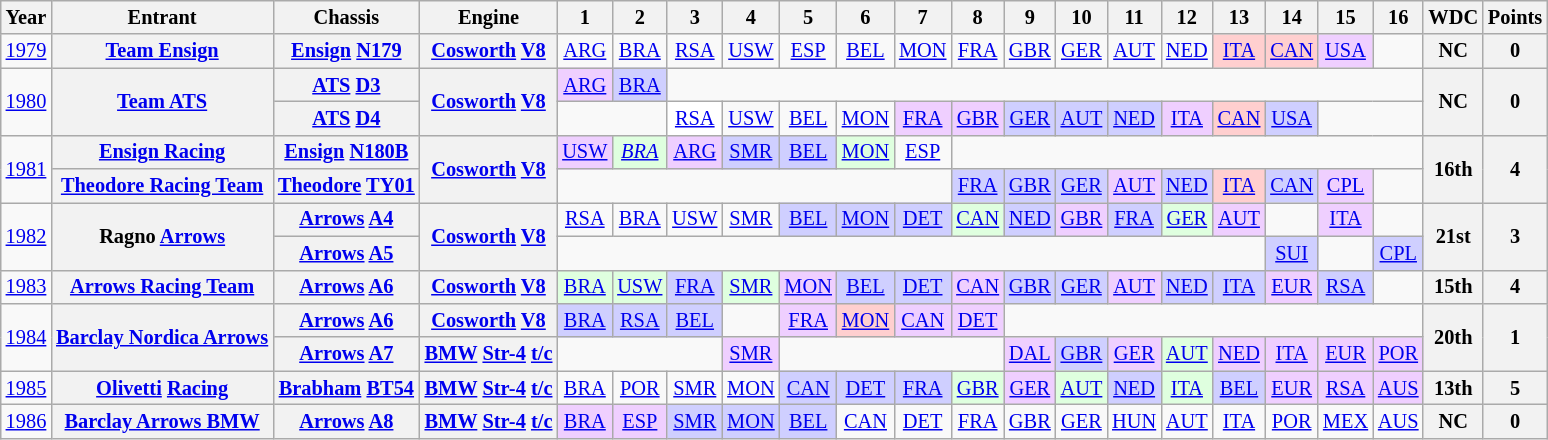<table class="wikitable" style="text-align:center; font-size:85%">
<tr>
<th>Year</th>
<th>Entrant</th>
<th>Chassis</th>
<th>Engine</th>
<th>1</th>
<th>2</th>
<th>3</th>
<th>4</th>
<th>5</th>
<th>6</th>
<th>7</th>
<th>8</th>
<th>9</th>
<th>10</th>
<th>11</th>
<th>12</th>
<th>13</th>
<th>14</th>
<th>15</th>
<th>16</th>
<th>WDC</th>
<th>Points</th>
</tr>
<tr>
<td><a href='#'>1979</a></td>
<th nowrap><a href='#'>Team Ensign</a></th>
<th nowrap><a href='#'>Ensign</a> <a href='#'>N179</a></th>
<th nowrap><a href='#'>Cosworth</a> <a href='#'>V8</a></th>
<td><a href='#'>ARG</a></td>
<td><a href='#'>BRA</a></td>
<td><a href='#'>RSA</a></td>
<td><a href='#'>USW</a></td>
<td><a href='#'>ESP</a></td>
<td><a href='#'>BEL</a></td>
<td><a href='#'>MON</a></td>
<td><a href='#'>FRA</a></td>
<td><a href='#'>GBR</a></td>
<td><a href='#'>GER</a></td>
<td><a href='#'>AUT</a></td>
<td><a href='#'>NED</a></td>
<td style="background:#FFCFCF;"><a href='#'>ITA</a><br></td>
<td style="background:#FFCFCF;"><a href='#'>CAN</a><br></td>
<td style="background:#EFCFFF;"><a href='#'>USA</a><br></td>
<td></td>
<th>NC</th>
<th>0</th>
</tr>
<tr>
<td rowspan=2><a href='#'>1980</a></td>
<th rowspan=2 nowrap><a href='#'>Team ATS</a></th>
<th nowrap><a href='#'>ATS</a> <a href='#'>D3</a></th>
<th rowspan=2 nowrap><a href='#'>Cosworth</a> <a href='#'>V8</a></th>
<td style="background:#EFCFFF;"><a href='#'>ARG</a><br></td>
<td style="background:#CFCFFF;"><a href='#'>BRA</a><br></td>
<td colspan=14></td>
<th rowspan=2>NC</th>
<th rowspan=2>0</th>
</tr>
<tr>
<th nowrap><a href='#'>ATS</a> <a href='#'>D4</a></th>
<td colspan=2></td>
<td style="background:#FFFFFF;"><a href='#'>RSA</a><br></td>
<td><a href='#'>USW</a></td>
<td><a href='#'>BEL</a></td>
<td><a href='#'>MON</a></td>
<td style="background:#EFCFFF;"><a href='#'>FRA</a><br></td>
<td style="background:#EFCFFF;"><a href='#'>GBR</a><br></td>
<td style="background:#CFCFFF;"><a href='#'>GER</a><br></td>
<td style="background:#CFCFFF;"><a href='#'>AUT</a><br></td>
<td style="background:#CFCFFF;"><a href='#'>NED</a><br></td>
<td style="background:#EFCFFF;"><a href='#'>ITA</a><br></td>
<td style="background:#FFCFCF;"><a href='#'>CAN</a><br></td>
<td style="background:#CFCFFF;"><a href='#'>USA</a><br></td>
<td colspan=2></td>
</tr>
<tr>
<td rowspan="2"><a href='#'>1981</a></td>
<th nowrap><a href='#'>Ensign Racing</a></th>
<th nowrap><a href='#'>Ensign</a> <a href='#'>N180B</a></th>
<th rowspan="2" nowrap><a href='#'>Cosworth</a> <a href='#'>V8</a></th>
<td style="background:#EFCFFF;"><a href='#'>USW</a><br></td>
<td style="background:#DFFFDF;"><em><a href='#'>BRA</a></em><br></td>
<td style="background:#EFCFFF;"><a href='#'>ARG</a><br></td>
<td style="background:#CFCFFF;"><a href='#'>SMR</a><br></td>
<td style="background:#CFCFFF;"><a href='#'>BEL</a><br></td>
<td style="background:#DFFFDF;"><a href='#'>MON</a><br></td>
<td><a href='#'>ESP</a></td>
<td colspan=9></td>
<th rowspan="2">16th</th>
<th rowspan="2">4</th>
</tr>
<tr>
<th nowrap><a href='#'>Theodore Racing Team</a></th>
<th nowrap><a href='#'>Theodore</a> <a href='#'>TY01</a></th>
<td colspan=7></td>
<td style="background:#CFCFFF;"><a href='#'>FRA</a><br></td>
<td style="background:#CFCFFF;"><a href='#'>GBR</a><br></td>
<td style="background:#CFCFFF;"><a href='#'>GER</a><br></td>
<td style="background:#EFCFFF;"><a href='#'>AUT</a><br></td>
<td style="background:#CFCFFF;"><a href='#'>NED</a><br></td>
<td style="background:#FFCFCF;"><a href='#'>ITA</a><br></td>
<td style="background:#CFCFFF;"><a href='#'>CAN</a><br></td>
<td style="background:#EFCFFF;"><a href='#'>CPL</a><br></td>
<td></td>
</tr>
<tr>
<td rowspan="2"><a href='#'>1982</a></td>
<th rowspan="2" nowrap>Ragno <a href='#'>Arrows</a></th>
<th nowrap><a href='#'>Arrows</a> <a href='#'>A4</a></th>
<th rowspan="2" nowrap><a href='#'>Cosworth</a> <a href='#'>V8</a></th>
<td><a href='#'>RSA</a></td>
<td><a href='#'>BRA</a></td>
<td><a href='#'>USW</a></td>
<td><a href='#'>SMR</a></td>
<td style="background:#CFCFFF;"><a href='#'>BEL</a><br></td>
<td style="background:#CFCFFF;"><a href='#'>MON</a><br></td>
<td style="background:#CFCFFF;"><a href='#'>DET</a><br></td>
<td style="background:#DFFFDF;"><a href='#'>CAN</a><br></td>
<td style="background:#CFCFFF;"><a href='#'>NED</a><br></td>
<td style="background:#EFCFFF;"><a href='#'>GBR</a><br></td>
<td style="background:#CFCFFF;"><a href='#'>FRA</a><br></td>
<td style="background:#DFFFDF;"><a href='#'>GER</a><br></td>
<td style="background:#EFCFFF;"><a href='#'>AUT</a><br></td>
<td></td>
<td style="background:#EFCFFF;"><a href='#'>ITA</a><br></td>
<td></td>
<th rowspan="2">21st</th>
<th rowspan="2">3</th>
</tr>
<tr>
<th nowrap><a href='#'>Arrows</a> <a href='#'>A5</a></th>
<td colspan=13></td>
<td style="background:#CFCFFF;"><a href='#'>SUI</a><br></td>
<td></td>
<td style="background:#CFCFFF;"><a href='#'>CPL</a><br></td>
</tr>
<tr>
<td><a href='#'>1983</a></td>
<th nowrap><a href='#'>Arrows Racing Team</a></th>
<th nowrap><a href='#'>Arrows</a> <a href='#'>A6</a></th>
<th nowrap><a href='#'>Cosworth</a> <a href='#'>V8</a></th>
<td style="background:#DFFFDF;"><a href='#'>BRA</a><br></td>
<td style="background:#DFFFDF;"><a href='#'>USW</a><br></td>
<td style="background:#CFCFFF;"><a href='#'>FRA</a><br></td>
<td style="background:#DFFFDF;"><a href='#'>SMR</a><br></td>
<td style="background:#EFCFFF;"><a href='#'>MON</a><br></td>
<td style="background:#CFCFFF;"><a href='#'>BEL</a><br></td>
<td style="background:#CFCFFF;"><a href='#'>DET</a><br></td>
<td style="background:#EFCFFF;"><a href='#'>CAN</a><br></td>
<td style="background:#CFCFFF;"><a href='#'>GBR</a><br></td>
<td style="background:#CFCFFF;"><a href='#'>GER</a><br></td>
<td style="background:#EFCFFF;"><a href='#'>AUT</a><br></td>
<td style="background:#CFCFFF;"><a href='#'>NED</a><br></td>
<td style="background:#CFCFFF;"><a href='#'>ITA</a><br></td>
<td style="background:#EFCFFF;"><a href='#'>EUR</a><br></td>
<td style="background:#CFCFFF;"><a href='#'>RSA</a><br></td>
<td></td>
<th>15th</th>
<th>4</th>
</tr>
<tr>
<td rowspan="2"><a href='#'>1984</a></td>
<th rowspan="2" nowrap><a href='#'>Barclay Nordica Arrows</a></th>
<th nowrap><a href='#'>Arrows</a> <a href='#'>A6</a></th>
<th nowrap><a href='#'>Cosworth</a> <a href='#'>V8</a></th>
<td style="background:#CFCFFF;"><a href='#'>BRA</a><br></td>
<td style="background:#CFCFFF;"><a href='#'>RSA</a><br></td>
<td style="background:#CFCFFF;"><a href='#'>BEL</a><br></td>
<td></td>
<td style="background:#EFCFFF;"><a href='#'>FRA</a><br></td>
<td style="background:#FFCFCF;"><a href='#'>MON</a><br></td>
<td style="background:#EFCFFF;"><a href='#'>CAN</a><br></td>
<td style="background:#EFCFFF;"><a href='#'>DET</a><br></td>
<td colspan=8></td>
<th rowspan="2">20th</th>
<th rowspan="2">1</th>
</tr>
<tr>
<th nowrap><a href='#'>Arrows</a> <a href='#'>A7</a></th>
<th nowrap><a href='#'>BMW</a> <a href='#'>Str-4</a> <a href='#'>t/c</a></th>
<td colspan=3></td>
<td style="background:#EFCFFF;"><a href='#'>SMR</a><br></td>
<td colspan=4></td>
<td style="background:#EFCFFF;"><a href='#'>DAL</a><br></td>
<td style="background:#CFCFFF;"><a href='#'>GBR</a><br></td>
<td style="background:#EFCFFF;"><a href='#'>GER</a><br></td>
<td style="background:#DFFFDF;"><a href='#'>AUT</a><br></td>
<td style="background:#EFCFFF;"><a href='#'>NED</a><br></td>
<td style="background:#EFCFFF;"><a href='#'>ITA</a><br></td>
<td style="background:#EFCFFF;"><a href='#'>EUR</a><br></td>
<td style="background:#EFCFFF;"><a href='#'>POR</a><br></td>
</tr>
<tr>
<td><a href='#'>1985</a></td>
<th nowrap><a href='#'>Olivetti</a> <a href='#'>Racing</a></th>
<th nowrap><a href='#'>Brabham</a> <a href='#'>BT54</a></th>
<th nowrap><a href='#'>BMW</a> <a href='#'>Str-4</a> <a href='#'>t/c</a></th>
<td><a href='#'>BRA</a></td>
<td><a href='#'>POR</a></td>
<td><a href='#'>SMR</a></td>
<td><a href='#'>MON</a></td>
<td style="background:#CFCFFF;"><a href='#'>CAN</a><br></td>
<td style="background:#CFCFFF;"><a href='#'>DET</a><br></td>
<td style="background:#CFCFFF;"><a href='#'>FRA</a><br></td>
<td style="background:#DFFFDF;"><a href='#'>GBR</a><br></td>
<td style="background:#EFCFFF;"><a href='#'>GER</a><br></td>
<td style="background:#DFFFDF;"><a href='#'>AUT</a><br></td>
<td style="background:#CFCFFF;"><a href='#'>NED</a><br></td>
<td style="background:#DFFFDF;"><a href='#'>ITA</a><br></td>
<td style="background:#CFCFFF;"><a href='#'>BEL</a><br></td>
<td style="background:#EFCFFF;"><a href='#'>EUR</a><br></td>
<td style="background:#EFCFFF;"><a href='#'>RSA</a><br></td>
<td style="background:#EFCFFF;"><a href='#'>AUS</a><br></td>
<th>13th</th>
<th>5</th>
</tr>
<tr>
<td><a href='#'>1986</a></td>
<th nowrap><a href='#'>Barclay Arrows BMW</a></th>
<th nowrap><a href='#'>Arrows</a> <a href='#'>A8</a></th>
<th nowrap><a href='#'>BMW</a> <a href='#'>Str-4</a> <a href='#'>t/c</a></th>
<td style="background:#EFCFFF;"><a href='#'>BRA</a><br></td>
<td style="background:#EFCFFF;"><a href='#'>ESP</a><br></td>
<td style="background:#CFCFFF;"><a href='#'>SMR</a><br></td>
<td style="background:#CFCFFF;"><a href='#'>MON</a><br></td>
<td style="background:#CFCFFF;"><a href='#'>BEL</a><br></td>
<td><a href='#'>CAN</a></td>
<td><a href='#'>DET</a></td>
<td><a href='#'>FRA</a></td>
<td><a href='#'>GBR</a></td>
<td><a href='#'>GER</a></td>
<td><a href='#'>HUN</a></td>
<td><a href='#'>AUT</a></td>
<td><a href='#'>ITA</a></td>
<td><a href='#'>POR</a></td>
<td><a href='#'>MEX</a></td>
<td><a href='#'>AUS</a></td>
<th>NC</th>
<th>0</th>
</tr>
</table>
